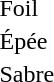<table>
<tr>
<td rowspan=2>Foil</td>
<td rowspan=2></td>
<td rowspan=2></td>
<td></td>
</tr>
<tr>
<td></td>
</tr>
<tr>
<td rowspan=2>Épée</td>
<td rowspan=2></td>
<td rowspan=2></td>
<td></td>
</tr>
<tr>
<td></td>
</tr>
<tr>
<td rowspan=2>Sabre</td>
<td rowspan=2></td>
<td rowspan=2></td>
<td></td>
</tr>
<tr>
<td></td>
</tr>
</table>
